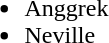<table width="90%">
<tr>
<td><br><ul><li>Anggrek</li><li>Neville</li></ul></td>
</tr>
</table>
